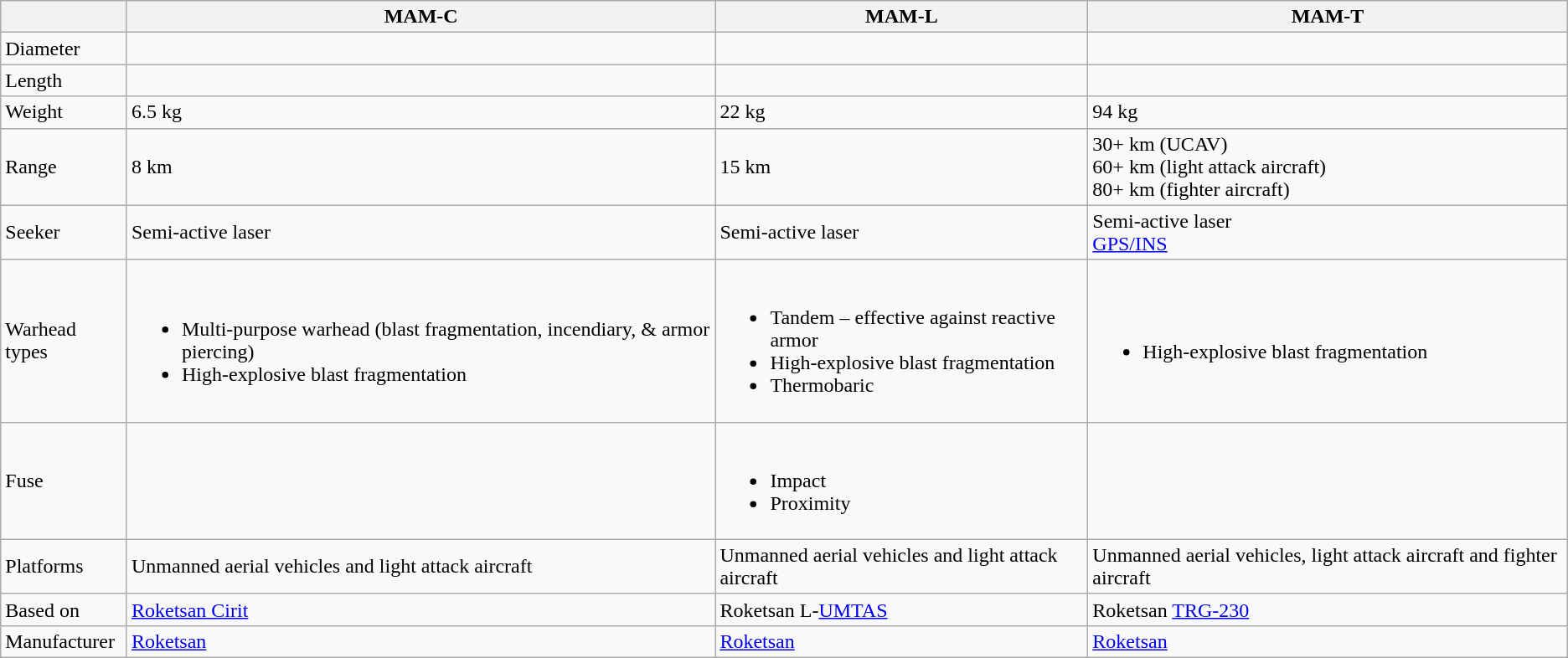<table class="wikitable">
<tr>
<th></th>
<th>MAM-C</th>
<th>MAM-L</th>
<th>MAM-T</th>
</tr>
<tr>
<td>Diameter</td>
<td></td>
<td></td>
<td></td>
</tr>
<tr>
<td>Length</td>
<td></td>
<td></td>
<td></td>
</tr>
<tr>
<td>Weight</td>
<td>6.5 kg</td>
<td>22 kg</td>
<td>94 kg</td>
</tr>
<tr>
<td>Range</td>
<td>8 km</td>
<td>15 km</td>
<td>30+ km (UCAV)<br>60+ km (light attack aircraft)<br>80+ km (fighter aircraft)</td>
</tr>
<tr>
<td>Seeker</td>
<td>Semi-active laser</td>
<td>Semi-active laser</td>
<td>Semi-active laser<br><a href='#'>GPS/INS</a></td>
</tr>
<tr>
<td>Warhead types</td>
<td><br><ul><li>Multi-purpose warhead (blast fragmentation, incendiary, & armor piercing)</li><li>High-explosive blast fragmentation</li></ul></td>
<td><br><ul><li>Tandem – effective against reactive armor</li><li>High-explosive blast fragmentation</li><li>Thermobaric</li></ul></td>
<td><br><ul><li>High-explosive blast fragmentation</li></ul></td>
</tr>
<tr>
<td>Fuse</td>
<td></td>
<td><br><ul><li>Impact</li><li>Proximity</li></ul></td>
<td></td>
</tr>
<tr>
<td>Platforms</td>
<td>Unmanned aerial vehicles and light attack aircraft</td>
<td>Unmanned aerial vehicles and light attack aircraft</td>
<td>Unmanned aerial vehicles, light attack aircraft and fighter aircraft</td>
</tr>
<tr>
<td>Based on</td>
<td><a href='#'>Roketsan Cirit</a></td>
<td>Roketsan L-<a href='#'>UMTAS</a></td>
<td>Roketsan <a href='#'>TRG-230</a></td>
</tr>
<tr>
<td>Manufacturer</td>
<td><a href='#'>Roketsan</a></td>
<td><a href='#'>Roketsan</a></td>
<td><a href='#'>Roketsan</a></td>
</tr>
</table>
